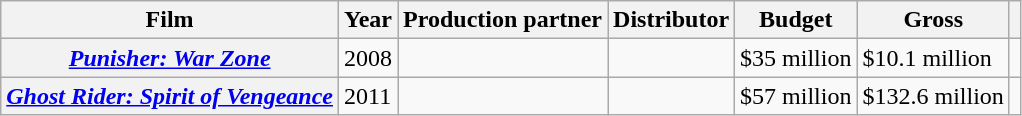<table class="wikitable plainrowheaders defaultleft">
<tr>
<th scope="col">Film</th>
<th scope="col">Year</th>
<th scope="col">Production partner</th>
<th scope="col">Distributor</th>
<th scope="col">Budget</th>
<th scope="col">Gross</th>
<th scope="col"></th>
</tr>
<tr>
<th scope="row"><em><a href='#'>Punisher: War Zone</a></em></th>
<td>2008</td>
<td></td>
<td></td>
<td>$35 million</td>
<td>$10.1 million</td>
<td></td>
</tr>
<tr>
<th scope="row"><em><a href='#'>Ghost Rider: Spirit of Vengeance</a></em></th>
<td>2011</td>
<td></td>
<td></td>
<td>$57 million</td>
<td>$132.6 million</td>
<td></td>
</tr>
</table>
